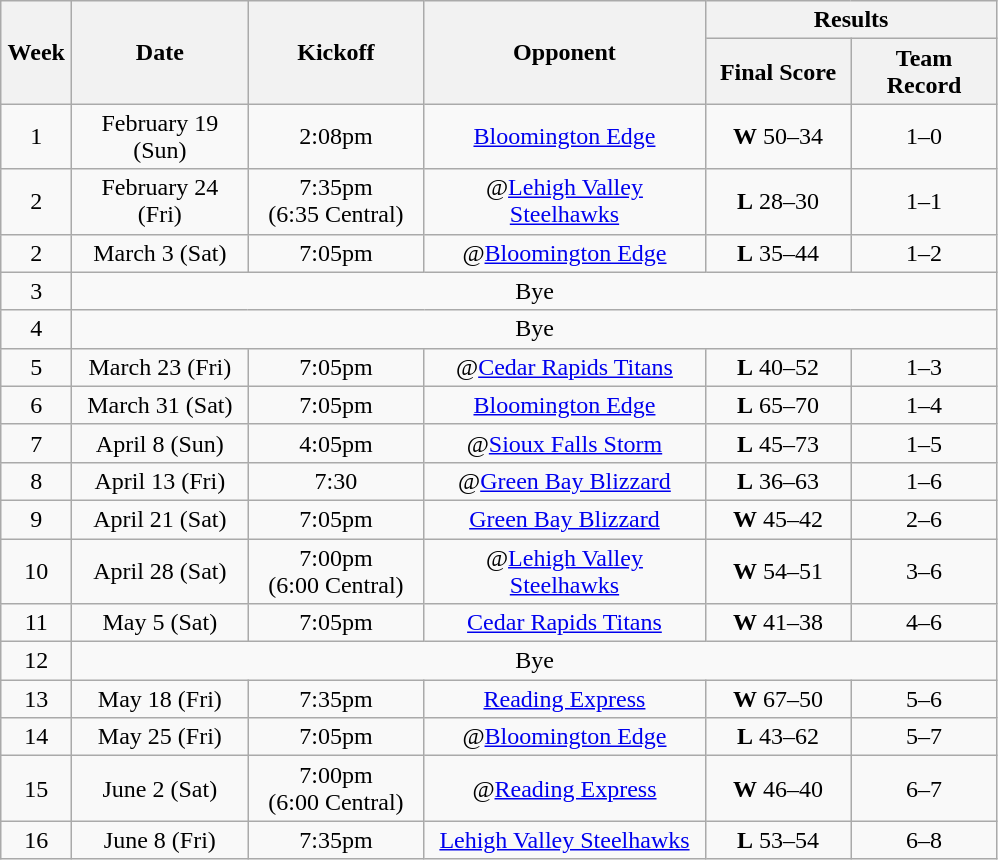<table class="wikitable">
<tr>
<th rowspan="2" width="40">Week</th>
<th rowspan="2" width="110">Date</th>
<th rowspan="2" width="110">Kickoff</th>
<th rowspan="2" width="180">Opponent</th>
<th colspan="2" width="180">Results</th>
</tr>
<tr>
<th width="90">Final Score</th>
<th width="90">Team Record</th>
</tr>
<tr>
<td align="center">1</td>
<td align="center">February 19 (Sun)</td>
<td align="center">2:08pm</td>
<td align="center"><a href='#'>Bloomington Edge</a></td>
<td align="center"><strong>W</strong> 50–34</td>
<td align="center">1–0</td>
</tr>
<tr>
<td align="center">2</td>
<td align="center">February 24 (Fri)</td>
<td align="center">7:35pm<br>(6:35 Central)</td>
<td align="center">@<a href='#'>Lehigh Valley Steelhawks</a></td>
<td align="center"><strong>L</strong> 28–30</td>
<td align="center">1–1</td>
</tr>
<tr>
<td align="center">2</td>
<td align="center">March 3 (Sat)</td>
<td align="center">7:05pm</td>
<td align="center">@<a href='#'>Bloomington Edge</a></td>
<td align="center"><strong>L</strong> 35–44</td>
<td align="center">1–2</td>
</tr>
<tr>
<td align="center">3</td>
<td colSpan=5 align="center">Bye</td>
</tr>
<tr>
<td align="center">4</td>
<td colSpan=5 align="center">Bye</td>
</tr>
<tr>
<td align="center">5</td>
<td align="center">March 23 (Fri)</td>
<td align="center">7:05pm</td>
<td align="center">@<a href='#'>Cedar Rapids Titans</a></td>
<td align="center"><strong>L</strong> 40–52</td>
<td align="center">1–3</td>
</tr>
<tr>
<td align="center">6</td>
<td align="center">March 31 (Sat)</td>
<td align="center">7:05pm</td>
<td align="center"><a href='#'>Bloomington Edge</a></td>
<td align="center"><strong>L</strong> 65–70</td>
<td align="center">1–4</td>
</tr>
<tr>
<td align="center">7</td>
<td align="center">April 8 (Sun)</td>
<td align="center">4:05pm</td>
<td align="center">@<a href='#'>Sioux Falls Storm</a></td>
<td align="center"><strong>L</strong> 45–73</td>
<td align="center">1–5</td>
</tr>
<tr>
<td align="center">8</td>
<td align="center">April 13 (Fri)</td>
<td align="center">7:30</td>
<td align="center">@<a href='#'>Green Bay Blizzard</a></td>
<td align="center"><strong>L</strong> 36–63</td>
<td align="center">1–6</td>
</tr>
<tr>
<td align="center">9</td>
<td align="center">April 21 (Sat)</td>
<td align="center">7:05pm</td>
<td align="center"><a href='#'>Green Bay Blizzard</a></td>
<td align="center"><strong>W</strong> 45–42</td>
<td align="center">2–6</td>
</tr>
<tr>
<td align="center">10</td>
<td align="center">April 28 (Sat)</td>
<td align="center">7:00pm<br>(6:00 Central)</td>
<td align="center">@<a href='#'>Lehigh Valley Steelhawks</a></td>
<td align="center"><strong>W</strong> 54–51</td>
<td align="center">3–6</td>
</tr>
<tr>
<td align="center">11</td>
<td align="center">May 5 (Sat)</td>
<td align="center">7:05pm</td>
<td align="center"><a href='#'>Cedar Rapids Titans</a></td>
<td align="center"><strong>W</strong> 41–38</td>
<td align="center">4–6</td>
</tr>
<tr>
<td align="center">12</td>
<td colSpan=5 align="center">Bye</td>
</tr>
<tr>
<td align="center">13</td>
<td align="center">May 18 (Fri)</td>
<td align="center">7:35pm</td>
<td align="center"><a href='#'>Reading Express</a></td>
<td align="center"><strong>W</strong> 67–50</td>
<td align="center">5–6</td>
</tr>
<tr>
<td align="center">14</td>
<td align="center">May 25 (Fri)</td>
<td align="center">7:05pm</td>
<td align="center">@<a href='#'>Bloomington Edge</a></td>
<td align="center"><strong>L</strong> 43–62</td>
<td align="center">5–7</td>
</tr>
<tr>
<td align="center">15</td>
<td align="center">June 2 (Sat)</td>
<td align="center">7:00pm<br>(6:00 Central)</td>
<td align="center">@<a href='#'>Reading Express</a></td>
<td align="center"><strong>W</strong> 46–40</td>
<td align="center">6–7</td>
</tr>
<tr>
<td align="center">16</td>
<td align="center">June 8 (Fri)</td>
<td align="center">7:35pm</td>
<td align="center"><a href='#'>Lehigh Valley Steelhawks</a></td>
<td align="center"><strong>L</strong> 53–54</td>
<td align="center">6–8</td>
</tr>
</table>
